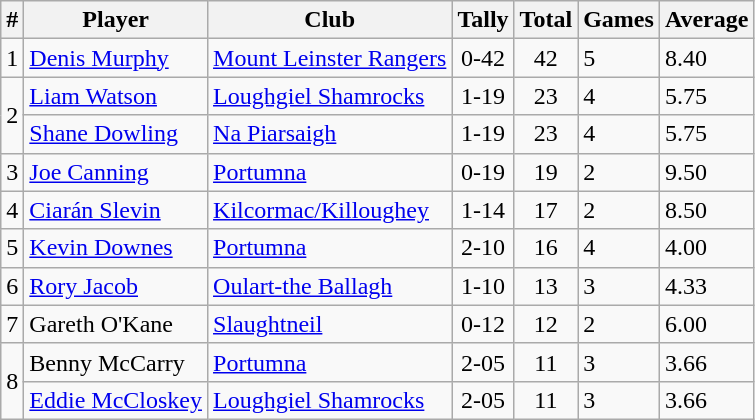<table class="wikitable">
<tr>
<th>#</th>
<th>Player</th>
<th>Club</th>
<th>Tally</th>
<th>Total</th>
<th>Games</th>
<th>Average</th>
</tr>
<tr>
<td rowspan=1 align=center>1</td>
<td><a href='#'>Denis Murphy</a></td>
<td><a href='#'>Mount Leinster Rangers</a></td>
<td align=center>0-42</td>
<td align=center>42</td>
<td>5</td>
<td>8.40</td>
</tr>
<tr>
<td rowspan=2 align=center>2</td>
<td><a href='#'>Liam Watson</a></td>
<td><a href='#'>Loughgiel Shamrocks</a></td>
<td align=center>1-19</td>
<td align=center>23</td>
<td>4</td>
<td>5.75</td>
</tr>
<tr>
<td><a href='#'>Shane Dowling</a></td>
<td><a href='#'>Na Piarsaigh</a></td>
<td align=center>1-19</td>
<td align=center>23</td>
<td>4</td>
<td>5.75</td>
</tr>
<tr>
<td rowspan=1 align=center>3</td>
<td><a href='#'>Joe Canning</a></td>
<td><a href='#'>Portumna</a></td>
<td align=center>0-19</td>
<td align=center>19</td>
<td>2</td>
<td>9.50</td>
</tr>
<tr>
<td rowspan=1 align=center>4</td>
<td><a href='#'>Ciarán Slevin</a></td>
<td><a href='#'>Kilcormac/Killoughey</a></td>
<td align=center>1-14</td>
<td align=center>17</td>
<td>2</td>
<td>8.50</td>
</tr>
<tr>
<td rowspan=1 align=center>5</td>
<td><a href='#'>Kevin Downes</a></td>
<td><a href='#'>Portumna</a></td>
<td align=center>2-10</td>
<td align=center>16</td>
<td>4</td>
<td>4.00</td>
</tr>
<tr>
<td rowspan=1 align=center>6</td>
<td><a href='#'>Rory Jacob</a></td>
<td><a href='#'>Oulart-the Ballagh</a></td>
<td align=center>1-10</td>
<td align=center>13</td>
<td>3</td>
<td>4.33</td>
</tr>
<tr>
<td rowspan=1 align=center>7</td>
<td>Gareth O'Kane</td>
<td><a href='#'>Slaughtneil</a></td>
<td align=center>0-12</td>
<td align=center>12</td>
<td>2</td>
<td>6.00</td>
</tr>
<tr>
<td rowspan=2 align=center>8</td>
<td>Benny McCarry</td>
<td><a href='#'>Portumna</a></td>
<td align=center>2-05</td>
<td align=center>11</td>
<td>3</td>
<td>3.66</td>
</tr>
<tr>
<td><a href='#'>Eddie McCloskey</a></td>
<td><a href='#'>Loughgiel Shamrocks</a></td>
<td align=center>2-05</td>
<td align=center>11</td>
<td>3</td>
<td>3.66</td>
</tr>
</table>
